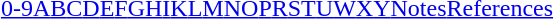<table id="toc" class="toc" summary="Class" align="center" style="text-align:center;">
<tr>
<th></th>
</tr>
<tr>
<td><a href='#'>0-9</a><a href='#'>A</a><a href='#'>B</a><a href='#'>C</a><a href='#'>D</a><a href='#'>E</a><a href='#'>F</a><a href='#'>G</a><a href='#'>H</a><a href='#'>I</a><a href='#'>K</a><a href='#'>L</a><a href='#'>M</a><a href='#'>N</a><a href='#'>O</a><a href='#'>P</a><a href='#'>R</a><a href='#'>S</a><a href='#'>T</a><a href='#'>U</a><a href='#'>W</a><a href='#'>X</a><a href='#'>Y</a><a href='#'>Notes</a><a href='#'>References</a></td>
</tr>
</table>
